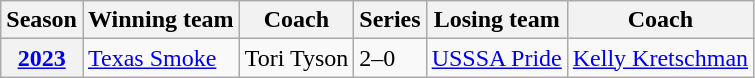<table class="wikitable plainrowheaders">
<tr>
<th scope="col">Season</th>
<th scope="col">Winning team</th>
<th scope="col">Coach</th>
<th scope="col">Series</th>
<th scope="col">Losing team</th>
<th scope="col">Coach</th>
</tr>
<tr>
<th scope="row"><a href='#'>2023</a></th>
<td><a href='#'>Texas Smoke</a></td>
<td>Tori Tyson</td>
<td>2–0</td>
<td><a href='#'>USSSA Pride</a></td>
<td><a href='#'>Kelly Kretschman</a></td>
</tr>
</table>
